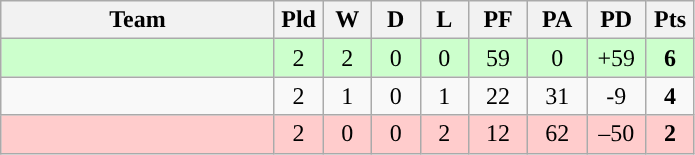<table class="wikitable" style="text-align:center;">
<tr>
<th width=175>Team</th>
<th width=25 abbr="Played">Pld</th>
<th width=25 abbr="Won">W</th>
<th width=25 abbr="Drawn">D</th>
<th width=25 abbr="Lost">L</th>
<th width=32 abbr="Points for">PF</th>
<th width=32 abbr="Points against">PA</th>
<th width=32 abbr="Points difference">PD</th>
<th width=25 abbr="Points">Pts</th>
</tr>
<tr style="background:#ccffcc">
<td align=left></td>
<td>2</td>
<td>2</td>
<td>0</td>
<td>0</td>
<td>59</td>
<td>0</td>
<td>+59</td>
<td><strong>6</strong></td>
</tr>
<tr>
<td align=left></td>
<td>2</td>
<td>1</td>
<td>0</td>
<td>1</td>
<td>22</td>
<td>31</td>
<td>-9</td>
<td><strong>4</strong></td>
</tr>
<tr style="background:#ffcccc">
<td align=left></td>
<td>2</td>
<td>0</td>
<td>0</td>
<td>2</td>
<td>12</td>
<td>62</td>
<td>–50</td>
<td><strong>2</strong></td>
</tr>
</table>
